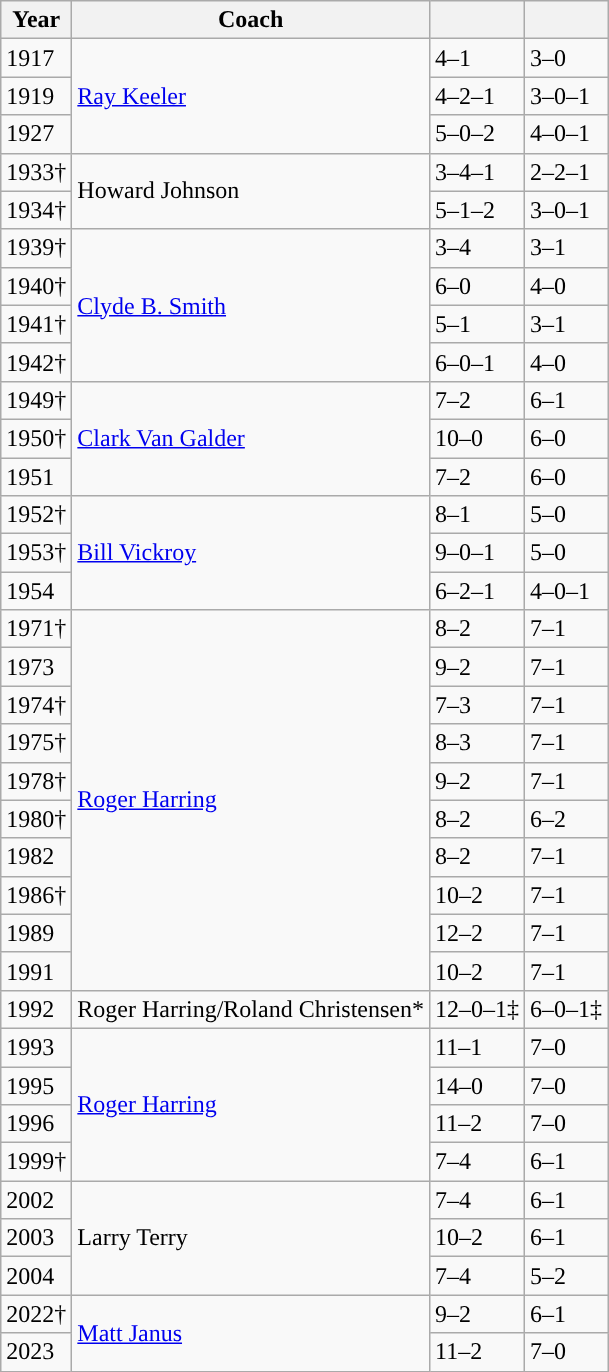<table class="wikitable">
<tr>
<th width=px>Year</th>
<th width=px>Coach</th>
<th width=px></th>
<th width=px></th>
</tr>
<tr>
<td>1917</td>
<td rowspan="3"><a href='#'>Ray Keeler</a></td>
<td>4–1</td>
<td>3–0</td>
</tr>
<tr>
<td>1919</td>
<td>4–2–1</td>
<td>3–0–1</td>
</tr>
<tr>
<td>1927</td>
<td>5–0–2</td>
<td>4–0–1</td>
</tr>
<tr>
<td>1933†</td>
<td rowspan="2">Howard Johnson</td>
<td>3–4–1</td>
<td>2–2–1</td>
</tr>
<tr>
<td>1934†</td>
<td>5–1–2</td>
<td>3–0–1</td>
</tr>
<tr>
<td>1939†</td>
<td rowspan="4"><a href='#'>Clyde B. Smith</a></td>
<td>3–4</td>
<td>3–1</td>
</tr>
<tr>
<td>1940†</td>
<td>6–0</td>
<td>4–0</td>
</tr>
<tr>
<td>1941†</td>
<td>5–1</td>
<td>3–1</td>
</tr>
<tr>
<td>1942†</td>
<td>6–0–1</td>
<td>4–0</td>
</tr>
<tr>
<td>1949†</td>
<td rowspan="3"><a href='#'>Clark Van Galder</a></td>
<td>7–2</td>
<td>6–1</td>
</tr>
<tr>
<td>1950†</td>
<td>10–0</td>
<td>6–0</td>
</tr>
<tr>
<td>1951</td>
<td>7–2</td>
<td>6–0</td>
</tr>
<tr>
<td>1952†</td>
<td rowspan="3"><a href='#'>Bill Vickroy</a></td>
<td>8–1</td>
<td>5–0</td>
</tr>
<tr>
<td>1953†</td>
<td>9–0–1</td>
<td>5–0</td>
</tr>
<tr>
<td>1954</td>
<td>6–2–1</td>
<td>4–0–1</td>
</tr>
<tr>
<td>1971†</td>
<td rowspan="10"><a href='#'>Roger Harring</a></td>
<td>8–2</td>
<td>7–1</td>
</tr>
<tr>
<td>1973</td>
<td>9–2</td>
<td>7–1</td>
</tr>
<tr>
<td>1974†</td>
<td>7–3</td>
<td>7–1</td>
</tr>
<tr>
<td>1975†</td>
<td>8–3</td>
<td>7–1</td>
</tr>
<tr>
<td>1978†</td>
<td>9–2</td>
<td>7–1</td>
</tr>
<tr>
<td>1980†</td>
<td>8–2</td>
<td>6–2</td>
</tr>
<tr>
<td>1982</td>
<td>8–2</td>
<td>7–1</td>
</tr>
<tr>
<td>1986†</td>
<td>10–2</td>
<td>7–1</td>
</tr>
<tr>
<td>1989</td>
<td>12–2</td>
<td>7–1</td>
</tr>
<tr>
<td>1991</td>
<td>10–2</td>
<td>7–1</td>
</tr>
<tr>
<td>1992</td>
<td>Roger Harring/Roland Christensen*</td>
<td>12–0–1‡</td>
<td>6–0–1‡</td>
</tr>
<tr>
<td>1993</td>
<td rowspan="4"><a href='#'>Roger Harring</a></td>
<td>11–1</td>
<td>7–0</td>
</tr>
<tr>
<td>1995</td>
<td>14–0</td>
<td>7–0</td>
</tr>
<tr>
<td>1996</td>
<td>11–2</td>
<td>7–0</td>
</tr>
<tr>
<td>1999†</td>
<td>7–4</td>
<td>6–1</td>
</tr>
<tr>
<td>2002</td>
<td rowspan="3">Larry Terry</td>
<td>7–4</td>
<td>6–1</td>
</tr>
<tr>
<td>2003</td>
<td>10–2</td>
<td>6–1</td>
</tr>
<tr>
<td>2004</td>
<td>7–4</td>
<td>5–2</td>
</tr>
<tr>
<td>2022†</td>
<td rowspan="2"><a href='#'>Matt Janus</a></td>
<td>9–2</td>
<td>6–1</td>
</tr>
<tr>
<td>2023</td>
<td>11–2</td>
<td>7–0</td>
</tr>
</table>
